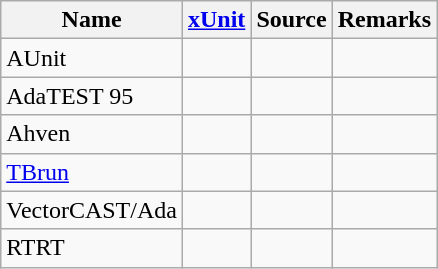<table class="wikitable sortable">
<tr>
<th>Name</th>
<th><a href='#'>xUnit</a></th>
<th>Source</th>
<th>Remarks</th>
</tr>
<tr>
<td>AUnit</td>
<td></td>
<td></td>
<td></td>
</tr>
<tr>
<td>AdaTEST 95</td>
<td></td>
<td></td>
<td></td>
</tr>
<tr>
<td>Ahven</td>
<td></td>
<td></td>
<td></td>
</tr>
<tr>
<td><a href='#'>TBrun</a></td>
<td></td>
<td></td>
<td></td>
</tr>
<tr>
<td>VectorCAST/Ada</td>
<td></td>
<td></td>
<td></td>
</tr>
<tr>
<td>RTRT</td>
<td></td>
<td></td>
<td></td>
</tr>
</table>
